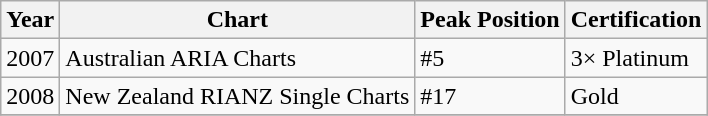<table class="wikitable" border="1">
<tr>
<th>Year</th>
<th>Chart</th>
<th>Peak Position</th>
<th>Certification</th>
</tr>
<tr>
<td>2007</td>
<td>Australian ARIA Charts</td>
<td>#5</td>
<td>3× Platinum</td>
</tr>
<tr>
<td>2008</td>
<td>New Zealand RIANZ Single Charts</td>
<td>#17</td>
<td>Gold</td>
</tr>
<tr>
</tr>
</table>
